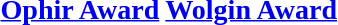<table>
<tr valign="top">
<td><br><h3><a href='#'>Ophir Award</a></h3></td>
<td><br><h3><a href='#'>Wolgin Award</a></h3></td>
</tr>
</table>
